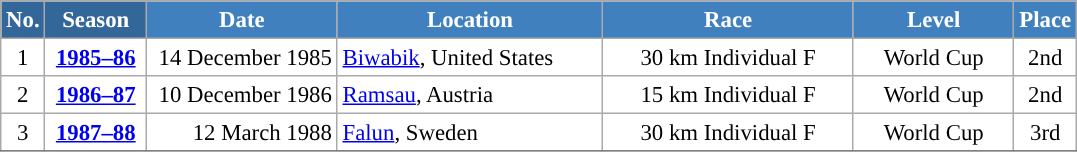<table class="wikitable sortable" style="font-size:95%; text-align:center; border:grey solid 1px; border-collapse:collapse; background:#ffffff;">
<tr style="background:#efefef;">
<th style="background-color:#369; color:white;">No.</th>
<th style="background-color:#369; color:white;">Season</th>
<th style="background-color:#4180be; color:white; width:120px;">Date</th>
<th style="background-color:#4180be; color:white; width:170px;">Location</th>
<th style="background-color:#4180be; color:white; width:160px;">Race</th>
<th style="background-color:#4180be; color:white; width:100px;">Level</th>
<th style="background-color:#4180be; color:white;">Place</th>
</tr>
<tr>
<td align=center>1</td>
<td rowspan=1 align=center><strong> <a href='#'>1985–86</a> </strong></td>
<td align=right>14 December 1985</td>
<td align=left> <a href='#'>Biwabik</a>, United States</td>
<td>30 km Individual F</td>
<td>World Cup</td>
<td>2nd</td>
</tr>
<tr>
<td align=center>2</td>
<td rowspan=1 align=center><strong> <a href='#'>1986–87</a> </strong></td>
<td align=right>10 December 1986</td>
<td align=left> <a href='#'>Ramsau</a>, Austria</td>
<td>15 km Individual F</td>
<td>World Cup</td>
<td>2nd</td>
</tr>
<tr>
<td align=center>3</td>
<td rowspan=1 align=center><strong> <a href='#'>1987–88</a> </strong></td>
<td align=right>12 March 1988</td>
<td align=left> <a href='#'>Falun</a>, Sweden</td>
<td>30 km Individual F</td>
<td>World Cup</td>
<td>3rd</td>
</tr>
<tr>
</tr>
</table>
